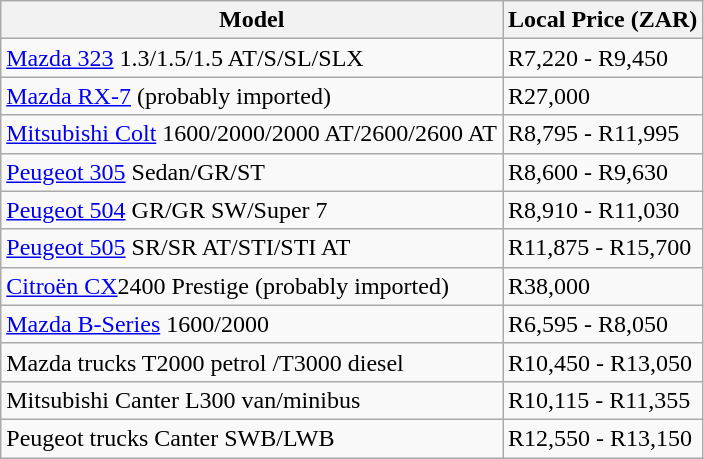<table class="wikitable">
<tr>
<th>Model</th>
<th>Local Price (ZAR)</th>
</tr>
<tr>
<td><a href='#'>Mazda 323</a> 1.3/1.5/1.5 AT/S/SL/SLX</td>
<td>R7,220 - R9,450</td>
</tr>
<tr>
<td><a href='#'>Mazda RX-7</a> (probably imported)</td>
<td>R27,000</td>
</tr>
<tr>
<td><a href='#'>Mitsubishi Colt</a> 1600/2000/2000 AT/2600/2600 AT</td>
<td>R8,795 - R11,995</td>
</tr>
<tr>
<td><a href='#'>Peugeot 305</a> Sedan/GR/ST</td>
<td>R8,600 - R9,630</td>
</tr>
<tr>
<td><a href='#'>Peugeot 504</a> GR/GR SW/Super 7</td>
<td>R8,910 - R11,030</td>
</tr>
<tr>
<td><a href='#'>Peugeot 505</a> SR/SR AT/STI/STI AT</td>
<td>R11,875 - R15,700</td>
</tr>
<tr>
<td><a href='#'>Citroën CX</a>2400 Prestige (probably imported)</td>
<td>R38,000</td>
</tr>
<tr>
<td><a href='#'>Mazda B-Series</a> 1600/2000</td>
<td>R6,595 - R8,050</td>
</tr>
<tr>
<td>Mazda trucks T2000 petrol /T3000 diesel</td>
<td>R10,450 - R13,050</td>
</tr>
<tr>
<td>Mitsubishi Canter L300 van/minibus</td>
<td>R10,115 - R11,355</td>
</tr>
<tr>
<td>Peugeot trucks Canter SWB/LWB</td>
<td>R12,550 - R13,150</td>
</tr>
</table>
